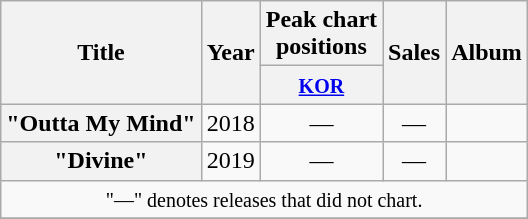<table class="wikitable plainrowheaders" style="text-align:center;">
<tr>
<th scope="col" rowspan="2">Title</th>
<th scope="col" rowspan="2">Year</th>
<th scope="col" colspan="1">Peak chart<br>positions</th>
<th scope="col" rowspan="2">Sales</th>
<th scope="col" rowspan="2">Album</th>
</tr>
<tr>
<th><small><a href='#'>KOR</a></small><br></th>
</tr>
<tr>
<th scope="row">"Outta My Mind"</th>
<td>2018</td>
<td>—</td>
<td>—</td>
<td></td>
</tr>
<tr>
<th scope="row">"Divine"</th>
<td>2019</td>
<td>—</td>
<td>—</td>
<td></td>
</tr>
<tr>
<td colspan="6" align="center"><small>"—" denotes releases that did not chart.</small></td>
</tr>
<tr>
</tr>
</table>
